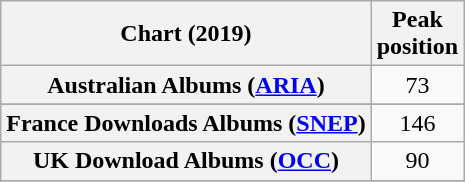<table class="wikitable sortable plainrowheaders" style="text-align:center">
<tr>
<th scope="col">Chart (2019)</th>
<th scope="col">Peak<br>position</th>
</tr>
<tr>
<th scope="row">Australian Albums (<a href='#'>ARIA</a>)</th>
<td>73</td>
</tr>
<tr>
</tr>
<tr>
<th scope="row">France Downloads Albums (<a href='#'>SNEP</a>)</th>
<td>146</td>
</tr>
<tr>
<th scope="row">UK Download Albums (<a href='#'>OCC</a>)</th>
<td>90</td>
</tr>
<tr>
</tr>
</table>
